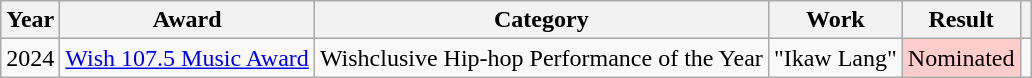<table class="wikitable">
<tr>
<th>Year</th>
<th>Award</th>
<th>Category</th>
<th>Work</th>
<th>Result</th>
<th></th>
</tr>
<tr>
<td>2024</td>
<td><a href='#'>Wish 107.5 Music Award</a></td>
<td>Wishclusive Hip-hop Performance of the Year</td>
<td>"Ikaw Lang"</td>
<td style="background:#FFCCCC;">Nominated</td>
<td></td>
</tr>
</table>
